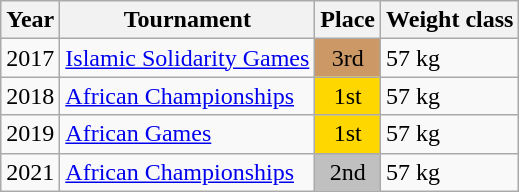<table class=wikitable>
<tr>
<th>Year</th>
<th>Tournament</th>
<th>Place</th>
<th>Weight class</th>
</tr>
<tr>
<td>2017</td>
<td><a href='#'>Islamic Solidarity Games</a></td>
<td bgcolor="cc9966" align="center">3rd</td>
<td>57 kg</td>
</tr>
<tr>
<td>2018</td>
<td><a href='#'>African Championships</a></td>
<td bgcolor="gold" align="center">1st</td>
<td>57 kg</td>
</tr>
<tr>
<td>2019</td>
<td><a href='#'>African Games</a></td>
<td bgcolor="gold" align="center">1st</td>
<td>57 kg</td>
</tr>
<tr>
<td>2021</td>
<td><a href='#'>African Championships</a></td>
<td bgcolor="silver" align="center">2nd</td>
<td>57 kg</td>
</tr>
</table>
